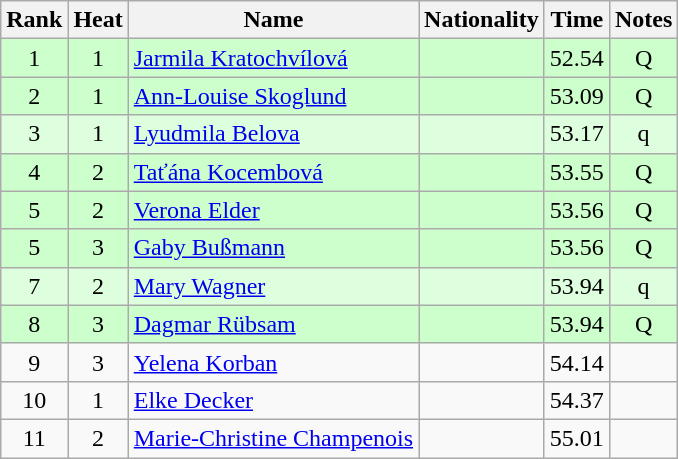<table class="wikitable sortable" style="text-align:center">
<tr>
<th>Rank</th>
<th>Heat</th>
<th>Name</th>
<th>Nationality</th>
<th>Time</th>
<th>Notes</th>
</tr>
<tr bgcolor=ccffcc>
<td>1</td>
<td>1</td>
<td align="left"><a href='#'>Jarmila Kratochvílová</a></td>
<td align=left></td>
<td>52.54</td>
<td>Q</td>
</tr>
<tr bgcolor=ccffcc>
<td>2</td>
<td>1</td>
<td align="left"><a href='#'>Ann-Louise Skoglund</a></td>
<td align=left></td>
<td>53.09</td>
<td>Q</td>
</tr>
<tr bgcolor=ddffdd>
<td>3</td>
<td>1</td>
<td align="left"><a href='#'>Lyudmila Belova</a></td>
<td align=left></td>
<td>53.17</td>
<td>q</td>
</tr>
<tr bgcolor=ccffcc>
<td>4</td>
<td>2</td>
<td align="left"><a href='#'>Taťána Kocembová</a></td>
<td align=left></td>
<td>53.55</td>
<td>Q</td>
</tr>
<tr bgcolor=ccffcc>
<td>5</td>
<td>2</td>
<td align="left"><a href='#'>Verona Elder</a></td>
<td align=left></td>
<td>53.56</td>
<td>Q</td>
</tr>
<tr bgcolor=ccffcc>
<td>5</td>
<td>3</td>
<td align="left"><a href='#'>Gaby Bußmann</a></td>
<td align=left></td>
<td>53.56</td>
<td>Q</td>
</tr>
<tr bgcolor=ddffdd>
<td>7</td>
<td>2</td>
<td align="left"><a href='#'>Mary Wagner</a></td>
<td align=left></td>
<td>53.94</td>
<td>q</td>
</tr>
<tr bgcolor=ccffcc>
<td>8</td>
<td>3</td>
<td align="left"><a href='#'>Dagmar Rübsam</a></td>
<td align=left></td>
<td>53.94</td>
<td>Q</td>
</tr>
<tr>
<td>9</td>
<td>3</td>
<td align="left"><a href='#'>Yelena Korban</a></td>
<td align=left></td>
<td>54.14</td>
<td></td>
</tr>
<tr>
<td>10</td>
<td>1</td>
<td align="left"><a href='#'>Elke Decker</a></td>
<td align=left></td>
<td>54.37</td>
<td></td>
</tr>
<tr>
<td>11</td>
<td>2</td>
<td align="left"><a href='#'>Marie-Christine Champenois</a></td>
<td align=left></td>
<td>55.01</td>
<td></td>
</tr>
</table>
